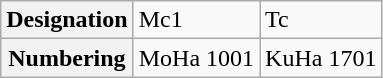<table class="wikitable">
<tr>
<th>Designation</th>
<td>Mc1</td>
<td>Tc</td>
</tr>
<tr>
<th>Numbering</th>
<td>MoHa 1001</td>
<td>KuHa 1701</td>
</tr>
</table>
